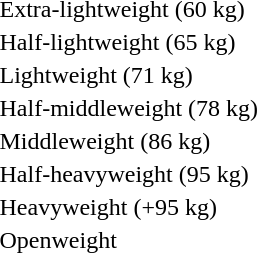<table>
<tr>
<td rowspan=2>Extra-lightweight (60 kg)<br></td>
<td rowspan=2></td>
<td rowspan=2></td>
<td></td>
</tr>
<tr>
<td></td>
</tr>
<tr>
<td rowspan=2>Half-lightweight (65 kg)<br></td>
<td rowspan=2></td>
<td rowspan=2></td>
<td></td>
</tr>
<tr>
<td></td>
</tr>
<tr>
<td rowspan=2>Lightweight (71 kg)<br></td>
<td rowspan=2></td>
<td rowspan=2></td>
<td></td>
</tr>
<tr>
<td></td>
</tr>
<tr>
<td rowspan=2>Half-middleweight (78 kg)<br></td>
<td rowspan=2></td>
<td rowspan=2></td>
<td></td>
</tr>
<tr>
<td></td>
</tr>
<tr>
<td rowspan=2>Middleweight (86 kg)<br></td>
<td rowspan=2></td>
<td rowspan=2></td>
<td></td>
</tr>
<tr>
<td></td>
</tr>
<tr>
<td rowspan=2>Half-heavyweight (95 kg)<br></td>
<td rowspan=2></td>
<td rowspan=2></td>
<td></td>
</tr>
<tr>
<td></td>
</tr>
<tr>
<td rowspan=2>Heavyweight (+95 kg)<br></td>
<td rowspan=2></td>
<td rowspan=2></td>
<td></td>
</tr>
<tr>
<td></td>
</tr>
<tr>
<td rowspan=2>Openweight<br></td>
<td rowspan=2></td>
<td rowspan=2></td>
<td></td>
</tr>
<tr>
<td></td>
</tr>
</table>
